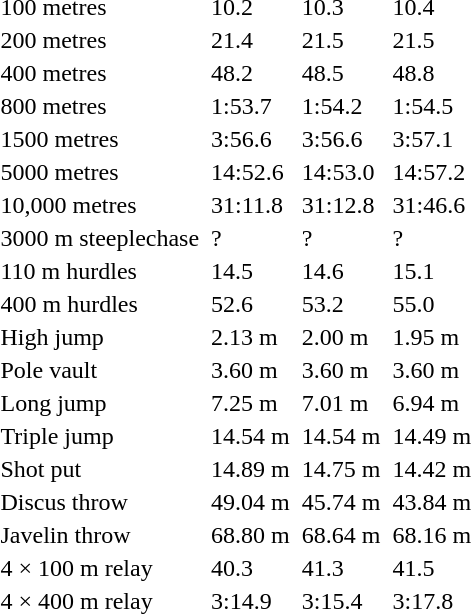<table>
<tr>
<td>100 metres</td>
<td></td>
<td>10.2 </td>
<td></td>
<td>10.3</td>
<td></td>
<td>10.4</td>
</tr>
<tr>
<td>200 metres</td>
<td></td>
<td>21.4</td>
<td></td>
<td>21.5</td>
<td></td>
<td>21.5</td>
</tr>
<tr>
<td>400 metres</td>
<td></td>
<td>48.2</td>
<td></td>
<td>48.5</td>
<td></td>
<td>48.8</td>
</tr>
<tr>
<td>800 metres</td>
<td></td>
<td>1:53.7</td>
<td></td>
<td>1:54.2</td>
<td></td>
<td>1:54.5</td>
</tr>
<tr>
<td>1500 metres</td>
<td></td>
<td>3:56.6</td>
<td></td>
<td>3:56.6</td>
<td></td>
<td>3:57.1</td>
</tr>
<tr>
<td>5000 metres</td>
<td></td>
<td>14:52.6</td>
<td></td>
<td>14:53.0</td>
<td></td>
<td>14:57.2</td>
</tr>
<tr>
<td>10,000 metres</td>
<td></td>
<td>31:11.8</td>
<td></td>
<td>31:12.8</td>
<td></td>
<td>31:46.6</td>
</tr>
<tr>
<td>3000 m steeplechase</td>
<td></td>
<td>?</td>
<td></td>
<td>?</td>
<td></td>
<td>?</td>
</tr>
<tr>
<td>110 m hurdles</td>
<td></td>
<td>14.5 </td>
<td></td>
<td>14.6</td>
<td></td>
<td>15.1</td>
</tr>
<tr>
<td>400 m hurdles</td>
<td></td>
<td>52.6 </td>
<td></td>
<td>53.2</td>
<td></td>
<td>55.0</td>
</tr>
<tr>
<td>High jump</td>
<td></td>
<td>2.13 m </td>
<td></td>
<td>2.00 m</td>
<td></td>
<td>1.95 m</td>
</tr>
<tr>
<td>Pole vault</td>
<td></td>
<td>3.60 m</td>
<td></td>
<td>3.60 m</td>
<td></td>
<td>3.60 m</td>
</tr>
<tr>
<td>Long jump</td>
<td></td>
<td>7.25 m</td>
<td></td>
<td>7.01 m</td>
<td></td>
<td>6.94 m</td>
</tr>
<tr>
<td>Triple jump</td>
<td></td>
<td>14.54 m</td>
<td></td>
<td>14.54 m</td>
<td></td>
<td>14.49 m</td>
</tr>
<tr>
<td>Shot put</td>
<td></td>
<td>14.89 m </td>
<td></td>
<td>14.75 m</td>
<td></td>
<td>14.42 m</td>
</tr>
<tr>
<td>Discus throw</td>
<td></td>
<td>49.04 m </td>
<td></td>
<td>45.74 m</td>
<td></td>
<td>43.84 m</td>
</tr>
<tr>
<td>Javelin throw</td>
<td></td>
<td>68.80 m</td>
<td></td>
<td>68.64 m</td>
<td></td>
<td>68.16 m</td>
</tr>
<tr>
<td>4 × 100 m relay</td>
<td></td>
<td>40.3 </td>
<td></td>
<td>41.3</td>
<td></td>
<td>41.5</td>
</tr>
<tr>
<td>4 × 400 m relay</td>
<td></td>
<td>3:14.9</td>
<td></td>
<td>3:15.4</td>
<td></td>
<td>3:17.8</td>
</tr>
</table>
